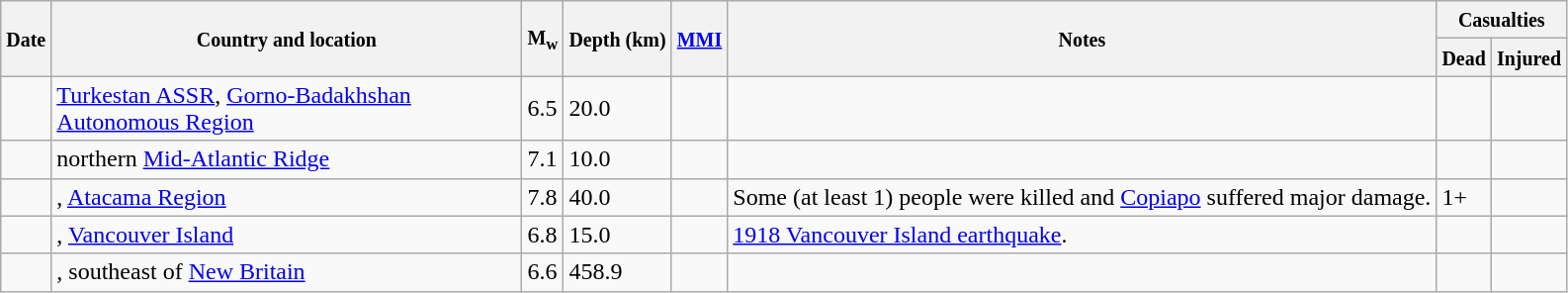<table class="wikitable sortable sort-under" style="border:1px black; margin-left:1em;">
<tr>
<th rowspan="2"><small>Date</small></th>
<th rowspan="2" style="width: 310px"><small>Country and location</small></th>
<th rowspan="2"><small>M<sub>w</sub></small></th>
<th rowspan="2"><small>Depth (km)</small></th>
<th rowspan="2"><small><a href='#'>MMI</a></small></th>
<th rowspan="2" class="unsortable"><small>Notes</small></th>
<th colspan="2"><small>Casualties</small></th>
</tr>
<tr>
<th><small>Dead</small></th>
<th><small>Injured</small></th>
</tr>
<tr>
<td></td>
<td> <a href='#'>Turkestan ASSR</a>, <a href='#'>Gorno-Badakhshan Autonomous Region</a></td>
<td>6.5</td>
<td>20.0</td>
<td></td>
<td></td>
<td></td>
<td></td>
</tr>
<tr>
<td></td>
<td>northern <a href='#'>Mid-Atlantic Ridge</a></td>
<td>7.1</td>
<td>10.0</td>
<td></td>
<td></td>
<td></td>
<td></td>
</tr>
<tr>
<td></td>
<td>, <a href='#'>Atacama Region</a></td>
<td>7.8</td>
<td>40.0</td>
<td></td>
<td>Some (at least 1) people were killed and <a href='#'>Copiapo</a> suffered major damage.</td>
<td>1+</td>
<td></td>
</tr>
<tr>
<td></td>
<td>, <a href='#'>Vancouver Island</a></td>
<td>6.8</td>
<td>15.0</td>
<td></td>
<td><a href='#'>1918 Vancouver Island earthquake</a>.</td>
<td></td>
<td></td>
</tr>
<tr>
<td></td>
<td>, southeast of <a href='#'>New Britain</a></td>
<td>6.6</td>
<td>458.9</td>
<td></td>
<td></td>
<td></td>
<td></td>
</tr>
</table>
